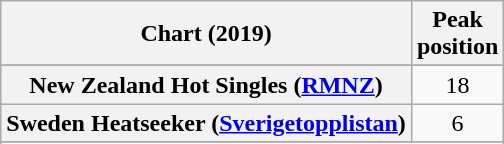<table class="wikitable sortable plainrowheaders" style="text-align:center">
<tr>
<th scope="col">Chart (2019)</th>
<th scope="col">Peak<br>position</th>
</tr>
<tr>
</tr>
<tr>
</tr>
<tr>
</tr>
<tr>
</tr>
<tr>
<th scope="row">New Zealand Hot Singles (<a href='#'>RMNZ</a>)</th>
<td>18</td>
</tr>
<tr>
<th scope="row">Sweden Heatseeker (<a href='#'>Sverigetopplistan</a>)</th>
<td>6</td>
</tr>
<tr>
</tr>
<tr>
</tr>
<tr>
</tr>
<tr>
</tr>
<tr>
</tr>
</table>
